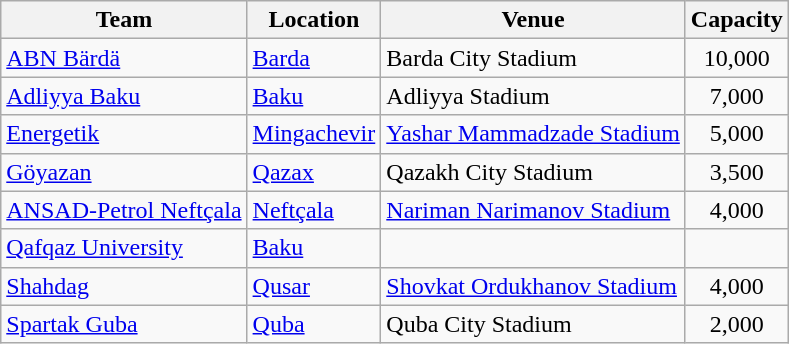<table class="wikitable sortable">
<tr>
<th>Team</th>
<th>Location</th>
<th>Venue</th>
<th>Capacity</th>
</tr>
<tr>
<td><a href='#'>ABN Bärdä</a></td>
<td><a href='#'>Barda</a></td>
<td>Barda City Stadium</td>
<td align="center">10,000</td>
</tr>
<tr>
<td><a href='#'>Adliyya Baku</a></td>
<td><a href='#'>Baku</a></td>
<td>Adliyya Stadium</td>
<td align="center">7,000</td>
</tr>
<tr>
<td><a href='#'>Energetik</a></td>
<td><a href='#'>Mingachevir</a></td>
<td><a href='#'>Yashar Mammadzade Stadium</a></td>
<td align="center">5,000</td>
</tr>
<tr>
<td><a href='#'>Göyazan</a></td>
<td><a href='#'>Qazax</a></td>
<td>Qazakh City Stadium</td>
<td align="center">3,500</td>
</tr>
<tr>
<td><a href='#'>ANSAD-Petrol Neftçala</a></td>
<td><a href='#'>Neftçala</a></td>
<td><a href='#'>Nariman Narimanov Stadium</a></td>
<td align="center">4,000</td>
</tr>
<tr>
<td><a href='#'>Qafqaz University</a></td>
<td><a href='#'>Baku</a></td>
<td></td>
<td align="center"></td>
</tr>
<tr>
<td><a href='#'>Shahdag</a></td>
<td><a href='#'>Qusar</a></td>
<td><a href='#'>Shovkat Ordukhanov Stadium</a></td>
<td align="center">4,000</td>
</tr>
<tr>
<td><a href='#'>Spartak Guba</a></td>
<td><a href='#'>Quba</a></td>
<td>Quba City Stadium</td>
<td align="center">2,000</td>
</tr>
</table>
